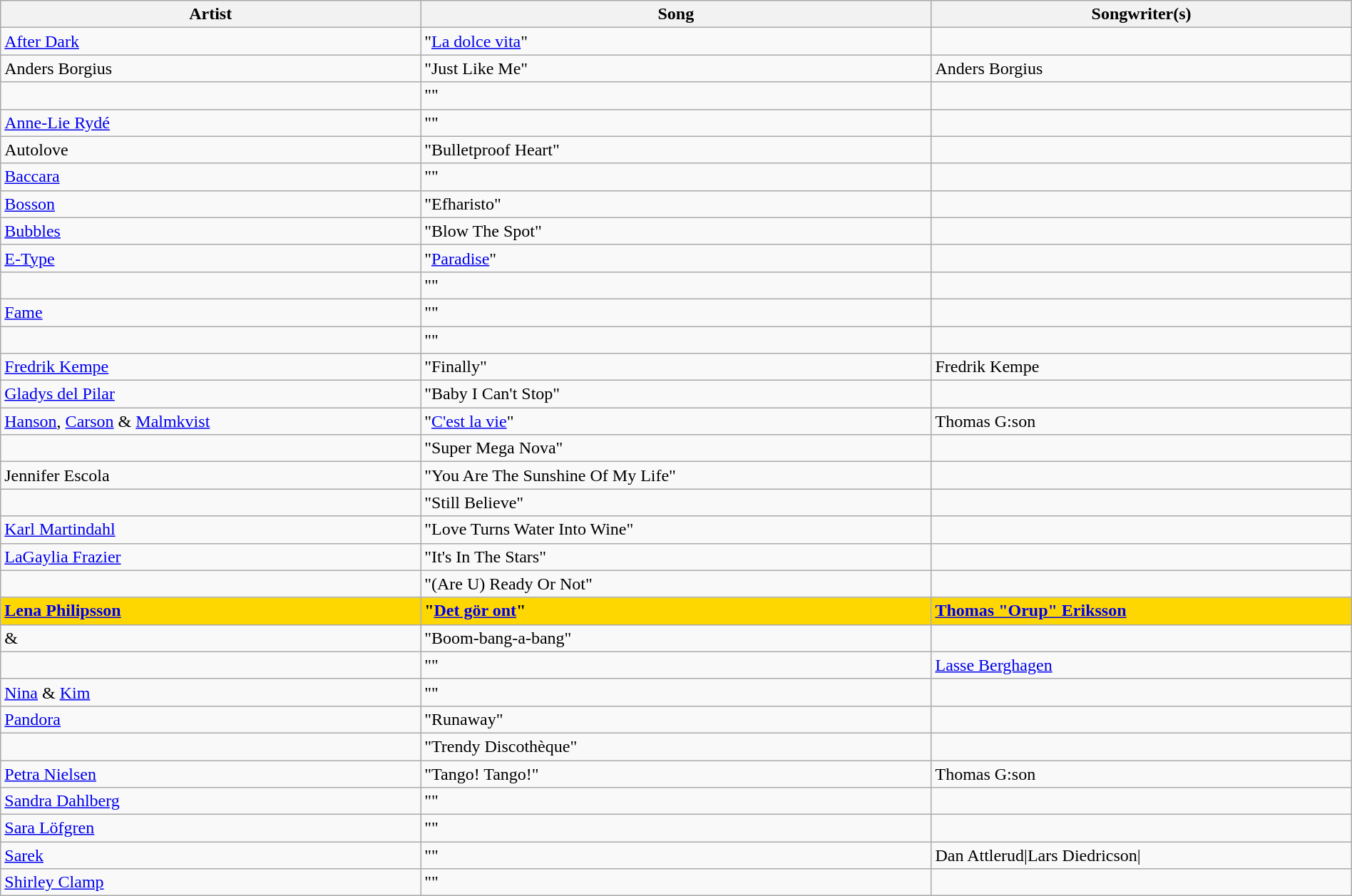<table class="wikitable sortable" width="100%" style="margin: 1em auto 1em auto;">
<tr>
<th>Artist</th>
<th>Song</th>
<th>Songwriter(s)</th>
</tr>
<tr>
<td><a href='#'>After Dark</a></td>
<td>"<a href='#'><span>La dolce vita</span></a>"</td>
<td></td>
</tr>
<tr>
<td>Anders Borgius</td>
<td>"Just Like Me"</td>
<td>Anders Borgius</td>
</tr>
<tr>
<td></td>
<td>""</td>
<td></td>
</tr>
<tr>
<td><a href='#'>Anne-Lie Rydé</a></td>
<td>""</td>
<td></td>
</tr>
<tr>
<td>Autolove</td>
<td>"Bulletproof Heart"</td>
<td></td>
</tr>
<tr>
<td><a href='#'>Baccara</a></td>
<td>""</td>
<td></td>
</tr>
<tr>
<td><a href='#'>Bosson</a></td>
<td>"Efharisto"</td>
<td></td>
</tr>
<tr>
<td><a href='#'>Bubbles</a></td>
<td>"Blow The Spot"</td>
<td></td>
</tr>
<tr>
<td><a href='#'>E-Type</a></td>
<td>"<a href='#'>Paradise</a>"</td>
<td></td>
</tr>
<tr>
<td></td>
<td>""</td>
<td></td>
</tr>
<tr>
<td><a href='#'>Fame</a></td>
<td>""</td>
<td></td>
</tr>
<tr>
<td></td>
<td>""</td>
<td></td>
</tr>
<tr>
<td><a href='#'>Fredrik Kempe</a></td>
<td>"Finally"</td>
<td>Fredrik Kempe</td>
</tr>
<tr>
<td><a href='#'>Gladys del Pilar</a></td>
<td>"Baby I Can't Stop"</td>
<td></td>
</tr>
<tr>
<td><a href='#'>Hanson</a>, <a href='#'>Carson</a> & <a href='#'>Malmkvist</a></td>
<td>"<a href='#'><span>C'est la vie</span></a>"</td>
<td>Thomas G:son</td>
</tr>
<tr>
<td></td>
<td>"Super Mega Nova"</td>
<td></td>
</tr>
<tr>
<td>Jennifer Escola</td>
<td>"You Are The Sunshine Of My Life"</td>
<td></td>
</tr>
<tr>
<td></td>
<td>"Still Believe"</td>
<td></td>
</tr>
<tr>
<td><a href='#'>Karl Martindahl</a></td>
<td>"Love Turns Water Into Wine"</td>
<td></td>
</tr>
<tr>
<td><a href='#'>LaGaylia Frazier</a></td>
<td>"It's In The Stars"</td>
<td></td>
</tr>
<tr>
<td></td>
<td>"(Are U) Ready Or Not"</td>
<td></td>
</tr>
<tr style="background:gold;">
<td><strong><a href='#'>Lena Philipsson</a></strong></td>
<td><strong>"<a href='#'><span>Det gör ont</span></a>"</strong></td>
<td><strong><a href='#'>Thomas "Orup" Eriksson</a></strong></td>
</tr>
<tr>
<td> & </td>
<td>"Boom-bang-a-bang"</td>
<td></td>
</tr>
<tr>
<td></td>
<td>""</td>
<td><a href='#'>Lasse Berghagen</a></td>
</tr>
<tr>
<td><a href='#'>Nina</a> & <a href='#'>Kim</a></td>
<td>""</td>
<td></td>
</tr>
<tr>
<td><a href='#'>Pandora</a></td>
<td>"Runaway"</td>
<td></td>
</tr>
<tr>
<td></td>
<td>"Trendy Discothèque"</td>
<td></td>
</tr>
<tr>
<td><a href='#'>Petra Nielsen</a></td>
<td>"Tango! Tango!"</td>
<td>Thomas G:son</td>
</tr>
<tr>
<td><a href='#'>Sandra Dahlberg</a></td>
<td>""</td>
<td></td>
</tr>
<tr>
<td><a href='#'>Sara Löfgren</a></td>
<td>""</td>
<td></td>
</tr>
<tr>
<td><a href='#'>Sarek</a></td>
<td>""</td>
<td {{hlist>Dan Attlerud|Lars Diedricson|</td>
</tr>
<tr>
<td><a href='#'>Shirley Clamp</a></td>
<td>""</td>
<td></td>
</tr>
</table>
